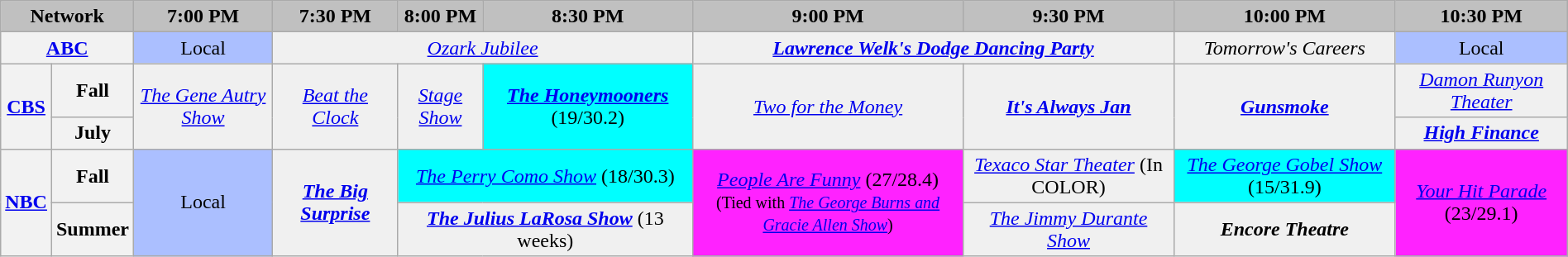<table class="wikitable" style="width:100%;margin-right:0;text-align:center">
<tr>
<th colspan="2" style="background-color:#C0C0C0;text-align:center">Network</th>
<th style="background-color:#C0C0C0;text-align:center">7:00 PM</th>
<th style="background-color:#C0C0C0;text-align:center">7:30 PM</th>
<th style="background-color:#C0C0C0;text-align:center">8:00 PM</th>
<th style="background-color:#C0C0C0;text-align:center">8:30 PM</th>
<th style="background-color:#C0C0C0;text-align:center">9:00 PM</th>
<th style="background-color:#C0C0C0;text-align:center">9:30 PM</th>
<th style="background-color:#C0C0C0;text-align:center">10:00 PM</th>
<th style="background-color:#C0C0C0;text-align:center">10:30 PM</th>
</tr>
<tr>
<th colspan="2"><a href='#'>ABC</a></th>
<td bgcolor="#abbfff">Local</td>
<td bgcolor="#F0F0F0" colspan="3"><em><a href='#'>Ozark Jubilee</a></em></td>
<td bgcolor="#F0F0F0" colspan="2"><strong><em><a href='#'>Lawrence Welk's Dodge Dancing Party</a></em></strong></td>
<td bgcolor="#F0F0F0"><em>Tomorrow's Careers</em></td>
<td bgcolor="#abbfff">Local</td>
</tr>
<tr>
<th rowspan="2"><a href='#'>CBS</a></th>
<th>Fall</th>
<td bgcolor="#F0F0F0" rowspan="2"><em><a href='#'>The Gene Autry Show</a></em></td>
<td bgcolor="#F0F0F0" rowspan="2"><em><a href='#'>Beat the Clock</a></em></td>
<td bgcolor="#F0F0F0" rowspan="2"><em><a href='#'>Stage Show</a></em></td>
<td bgcolor="#00FFFF" rowspan="2"><strong><em><a href='#'>The Honeymooners</a></em></strong> (19/30.2)</td>
<td bgcolor="#F0F0F0" rowspan="2"><em><a href='#'>Two for the Money</a></em></td>
<td bgcolor="#F0F0F0" rowspan="2"><strong><em><a href='#'>It's Always Jan</a></em></strong></td>
<td bgcolor="#F0F0F0" rowspan="2"><strong><em><a href='#'>Gunsmoke</a></em></strong></td>
<td bgcolor="#F0F0F0"><em><a href='#'>Damon Runyon Theater</a></em></td>
</tr>
<tr>
<th>July</th>
<td bgcolor="#F0F0F0"><strong><em><a href='#'>High Finance</a></em></strong></td>
</tr>
<tr>
<th rowspan="2"><a href='#'>NBC</a></th>
<th>Fall</th>
<td bgcolor="#abbfff" rowspan="2">Local</td>
<td bgcolor="#F0F0F0" rowspan="2"><strong><em><a href='#'>The Big Surprise</a></em></strong></td>
<td bgcolor="#00FFFF" colspan="2"><em><a href='#'>The Perry Como Show</a></em> (18/30.3)</td>
<td bgcolor="#FF22FF" rowspan="2"><em><a href='#'>People Are Funny</a></em> (27/28.4)<br><small>(Tied with <em><a href='#'>The George Burns and Gracie Allen Show</a></em>)</small></td>
<td bgcolor="#F0F0F0"><em><a href='#'>Texaco Star Theater</a></em> (In <span>C</span><span>O</span><span>L</span><span>O</span><span>R</span>)</td>
<td bgcolor="#00FFFF"><em><a href='#'>The George Gobel Show</a></em> (15/31.9)</td>
<td bgcolor="#FF22FF" rowspan="2"><em><a href='#'>Your Hit Parade</a></em> (23/29.1)</td>
</tr>
<tr>
<th>Summer</th>
<td bgcolor="#F0F0F0"  colspan="2"><strong><em><a href='#'>The Julius LaRosa Show</a></em></strong> (13 weeks)</td>
<td bgcolor="#F0F0F0"><em><a href='#'>The Jimmy Durante Show</a></em></td>
<td bgcolor="#F0F0F0"><strong><em>Encore Theatre</em></strong></td>
</tr>
</table>
